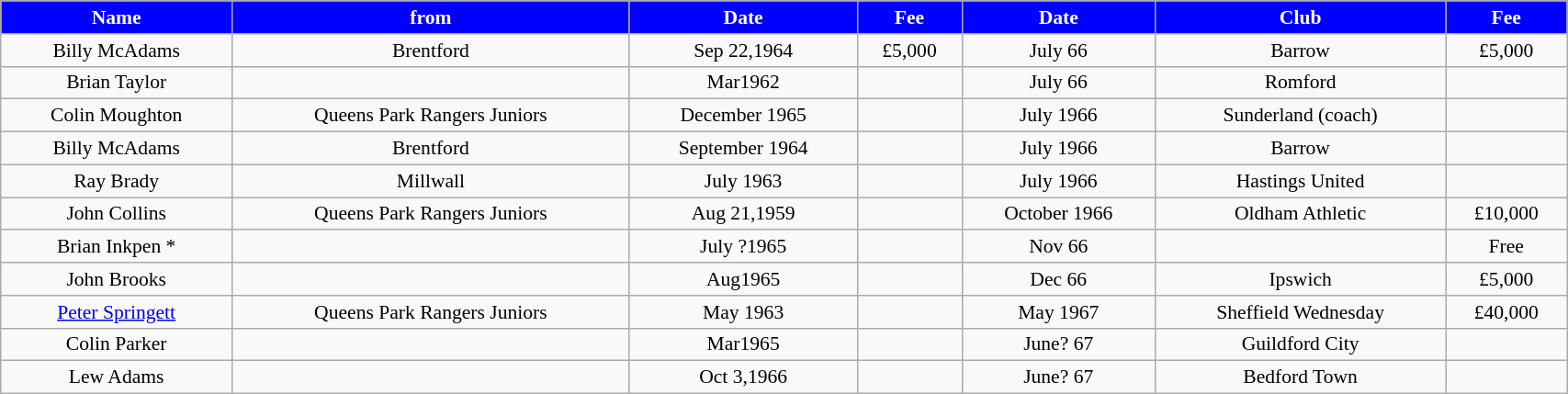<table class="wikitable" style="text-align:center; font-size:90%; width:90%;">
<tr>
<th style="background:#0000FF; color:#FFFFFF; text-align:center;"><strong>Name</strong></th>
<th style="background:#0000FF; color:#FFFFFF; text-align:center;">from</th>
<th style="background:#0000FF; color:#FFFFFF; text-align:center;">Date</th>
<th style="background:#0000FF; color:#FFFFFF; text-align:center;">Fee</th>
<th style="background:#0000FF; color:#FFFFFF; text-align:center;"><strong>Date</strong></th>
<th style="background:#0000FF; color:#FFFFFF; text-align:center;">Club</th>
<th style="background:#0000FF; color:#FFFFFF; text-align:center;"><strong>Fee</strong></th>
</tr>
<tr>
<td>Billy McAdams</td>
<td>Brentford</td>
<td>Sep 22,1964</td>
<td>£5,000</td>
<td>July 66</td>
<td>Barrow</td>
<td>£5,000</td>
</tr>
<tr>
<td>Brian Taylor</td>
<td></td>
<td>Mar1962</td>
<td></td>
<td>July 66</td>
<td>Romford</td>
<td></td>
</tr>
<tr>
<td>Colin Moughton</td>
<td>Queens Park Rangers Juniors</td>
<td>December 1965</td>
<td></td>
<td>July 1966</td>
<td>Sunderland (coach)</td>
<td></td>
</tr>
<tr>
<td>Billy McAdams</td>
<td>Brentford</td>
<td>September 1964</td>
<td></td>
<td>July 1966</td>
<td>Barrow</td>
<td></td>
</tr>
<tr>
<td>Ray Brady</td>
<td>Millwall</td>
<td>July 1963</td>
<td></td>
<td>July 1966</td>
<td>Hastings United</td>
<td></td>
</tr>
<tr>
<td>John Collins</td>
<td>Queens Park Rangers Juniors</td>
<td>Aug 21,1959</td>
<td></td>
<td>October 1966</td>
<td>Oldham Athletic</td>
<td>£10,000</td>
</tr>
<tr>
<td>Brian Inkpen *</td>
<td></td>
<td>July ?1965</td>
<td></td>
<td>Nov 66</td>
<td></td>
<td>Free</td>
</tr>
<tr>
<td>John Brooks</td>
<td></td>
<td>Aug1965</td>
<td></td>
<td>Dec 66</td>
<td>Ipswich</td>
<td>£5,000</td>
</tr>
<tr>
<td><a href='#'>Peter Springett</a></td>
<td>Queens Park Rangers Juniors</td>
<td>May 1963</td>
<td></td>
<td>May 1967</td>
<td>Sheffield Wednesday</td>
<td>£40,000</td>
</tr>
<tr>
<td>Colin Parker</td>
<td></td>
<td>Mar1965</td>
<td></td>
<td>June? 67</td>
<td>Guildford City</td>
<td></td>
</tr>
<tr>
<td>Lew Adams</td>
<td></td>
<td>Oct 3,1966</td>
<td></td>
<td>June? 67</td>
<td>Bedford Town</td>
<td></td>
</tr>
</table>
